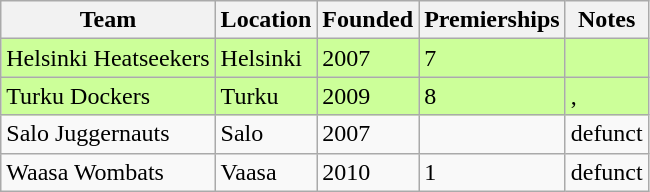<table class="wikitable">
<tr>
<th>Team</th>
<th>Location</th>
<th>Founded</th>
<th>Premierships</th>
<th>Notes</th>
</tr>
<tr bgcolor="#CCFF99">
<td>Helsinki Heatseekers</td>
<td>Helsinki</td>
<td>2007</td>
<td>7</td>
<td></td>
</tr>
<tr bgcolor="#CCFF99">
<td>Turku Dockers</td>
<td>Turku</td>
<td>2009</td>
<td>8</td>
<td>, </td>
</tr>
<tr>
<td>Salo Juggernauts</td>
<td>Salo</td>
<td>2007</td>
<td></td>
<td>defunct</td>
</tr>
<tr>
<td>Waasa Wombats</td>
<td>Vaasa</td>
<td>2010</td>
<td>1</td>
<td>defunct</td>
</tr>
</table>
